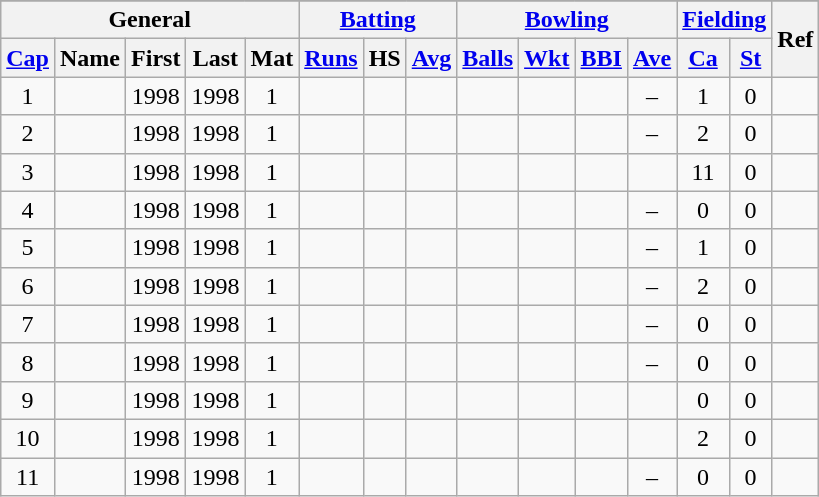<table class="wikitable sortable">
<tr align="center">
</tr>
<tr class="unsortable">
<th scope="col" colspan=5 class="unsortable">General</th>
<th colspan=3 scope="col"><a href='#'>Batting</a></th>
<th colspan=4 scope="col"><a href='#'>Bowling</a></th>
<th colspan=2 scope="col"><a href='#'>Fielding</a></th>
<th scope="col" class="unsortable" rowspan="2">Ref</th>
</tr>
<tr align="center">
<th scope="col" rowspan=><a href='#'>Cap</a></th>
<th scope="col" rowspan=>Name</th>
<th scope="col" rowspan=>First</th>
<th scope="col" rowspan=>Last</th>
<th scope="col" rowspan=>Mat</th>
<th scope="col"><a href='#'>Runs</a></th>
<th scope="col">HS</th>
<th scope="col"><a href='#'>Avg</a></th>
<th scope="col"><a href='#'>Balls</a></th>
<th scope="col"><a href='#'>Wkt</a></th>
<th scope="col"><a href='#'>BBI</a></th>
<th scope="col"><a href='#'>Ave</a></th>
<th scope="col"><a href='#'>Ca</a></th>
<th scope="col"><a href='#'>St</a></th>
</tr>
<tr align="center">
<td>1</td>
<td></td>
<td>1998</td>
<td>1998</td>
<td>1</td>
<td></td>
<td></td>
<td></td>
<td></td>
<td></td>
<td></td>
<td>–</td>
<td>1</td>
<td>0</td>
<td></td>
</tr>
<tr align="center">
<td>2</td>
<td></td>
<td>1998</td>
<td>1998</td>
<td>1</td>
<td></td>
<td></td>
<td></td>
<td></td>
<td></td>
<td></td>
<td>–</td>
<td>2</td>
<td>0</td>
<td></td>
</tr>
<tr align="center">
<td>3</td>
<td></td>
<td>1998</td>
<td>1998</td>
<td>1</td>
<td></td>
<td></td>
<td></td>
<td></td>
<td></td>
<td></td>
<td></td>
<td>11</td>
<td>0</td>
<td></td>
</tr>
<tr align="center">
<td>4</td>
<td></td>
<td>1998</td>
<td>1998</td>
<td>1</td>
<td></td>
<td></td>
<td></td>
<td></td>
<td></td>
<td></td>
<td>–</td>
<td>0</td>
<td>0</td>
<td></td>
</tr>
<tr align="center">
<td>5</td>
<td></td>
<td>1998</td>
<td>1998</td>
<td>1</td>
<td></td>
<td></td>
<td></td>
<td></td>
<td></td>
<td></td>
<td>–</td>
<td>1</td>
<td>0</td>
<td></td>
</tr>
<tr align="center">
<td>6</td>
<td> </td>
<td>1998</td>
<td>1998</td>
<td>1</td>
<td></td>
<td></td>
<td></td>
<td></td>
<td></td>
<td></td>
<td>–</td>
<td>2</td>
<td>0</td>
<td></td>
</tr>
<tr align="center">
<td>7</td>
<td></td>
<td>1998</td>
<td>1998</td>
<td>1</td>
<td></td>
<td></td>
<td></td>
<td></td>
<td></td>
<td></td>
<td>–</td>
<td>0</td>
<td>0</td>
<td></td>
</tr>
<tr align="center">
<td>8</td>
<td></td>
<td>1998</td>
<td>1998</td>
<td>1</td>
<td></td>
<td></td>
<td></td>
<td></td>
<td></td>
<td></td>
<td>–</td>
<td>0</td>
<td>0</td>
<td></td>
</tr>
<tr align="center">
<td>9</td>
<td></td>
<td>1998</td>
<td>1998</td>
<td>1</td>
<td></td>
<td></td>
<td></td>
<td></td>
<td></td>
<td></td>
<td></td>
<td>0</td>
<td>0</td>
<td></td>
</tr>
<tr align="center">
<td>10</td>
<td> </td>
<td>1998</td>
<td>1998</td>
<td>1</td>
<td></td>
<td></td>
<td></td>
<td></td>
<td></td>
<td></td>
<td></td>
<td>2</td>
<td>0</td>
<td></td>
</tr>
<tr align="center">
<td>11</td>
<td></td>
<td>1998</td>
<td>1998</td>
<td>1</td>
<td></td>
<td></td>
<td></td>
<td></td>
<td></td>
<td></td>
<td>–</td>
<td>0</td>
<td>0</td>
<td></td>
</tr>
</table>
